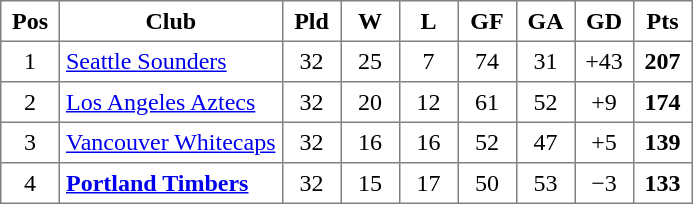<table class="toccolours" border="1" cellpadding="4" cellspacing="0" style="text-align:center; border-collapse: collapse; margin:0;">
<tr>
<th width=30>Pos</th>
<th>Club</th>
<th width=30>Pld</th>
<th width=30>W</th>
<th width=30>L</th>
<th width=30>GF</th>
<th width=30>GA</th>
<th width=30>GD</th>
<th width=30>Pts</th>
</tr>
<tr>
<td>1</td>
<td align=left><a href='#'>Seattle Sounders</a></td>
<td>32</td>
<td>25</td>
<td>7</td>
<td>74</td>
<td>31</td>
<td>+43</td>
<td><strong>207</strong></td>
</tr>
<tr>
<td>2</td>
<td align=left><a href='#'>Los Angeles Aztecs</a></td>
<td>32</td>
<td>20</td>
<td>12</td>
<td>61</td>
<td>52</td>
<td>+9</td>
<td><strong>174</strong></td>
</tr>
<tr>
<td>3</td>
<td align=left><a href='#'>Vancouver Whitecaps</a></td>
<td>32</td>
<td>16</td>
<td>16</td>
<td>52</td>
<td>47</td>
<td>+5</td>
<td><strong>139</strong></td>
</tr>
<tr>
<td>4</td>
<td align=left><strong><a href='#'>Portland Timbers</a></strong></td>
<td>32</td>
<td>15</td>
<td>17</td>
<td>50</td>
<td>53</td>
<td>−3</td>
<td><strong>133</strong></td>
</tr>
</table>
